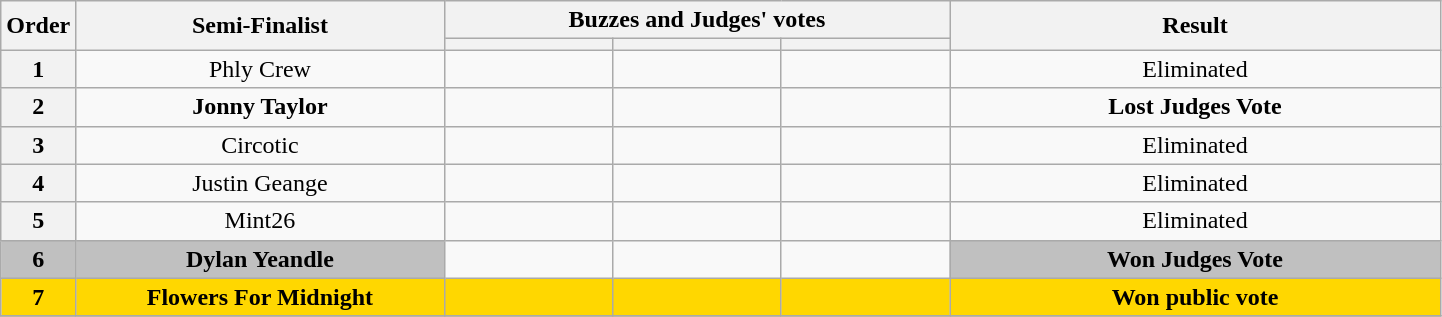<table class="wikitable plainrowheaders sortable" style="text-align:center" width="76%;">
<tr>
<th scope="col" rowspan="2" style="width:1em;">Order</th>
<th scope="col" rowspan="2" class="unsortable" style="width:17em;">Semi-Finalist</th>
<th scope="col" colspan="3" class="unsortable" style="width:24em;">Buzzes and Judges' votes</th>
<th scope="col" rowspan="2" style="width:23em;">Result</th>
</tr>
<tr>
<th scope="col" class="unsortable" style="width:6em;"></th>
<th scope="col" class="unsortable" style="width:6em;"></th>
<th scope="col" class="unsortable" style="width:6em;"></th>
</tr>
<tr>
<th>1</th>
<td>Phly Crew</td>
<td></td>
<td></td>
<td></td>
<td>Eliminated</td>
</tr>
<tr>
<th>2</th>
<td><strong>Jonny Taylor</strong></td>
<td></td>
<td></td>
<td></td>
<td><strong>Lost Judges Vote</strong></td>
</tr>
<tr>
<th>3</th>
<td>Circotic</td>
<td></td>
<td></td>
<td></td>
<td>Eliminated</td>
</tr>
<tr>
<th>4</th>
<td>Justin Geange</td>
<td></td>
<td></td>
<td></td>
<td>Eliminated</td>
</tr>
<tr>
<th>5</th>
<td>Mint26</td>
<td></td>
<td></td>
<td></td>
<td>Eliminated</td>
</tr>
<tr>
<th style="background:silver;">6</th>
<td style="background:silver;"><strong>Dylan Yeandle</strong></td>
<td style="text-align: center;"></td>
<td style="text-align: center;"></td>
<td style="text-align: center;"></td>
<td style="background:silver;"><strong>Won Judges Vote</strong></td>
</tr>
<tr>
<th style="background:gold;">7</th>
<td style="background:gold;"><strong>Flowers For Midnight</strong></td>
<td style="background:gold;"></td>
<td style="background:gold;"></td>
<td style="background:gold;"></td>
<td style="background:gold;"><strong>Won public vote</strong></td>
</tr>
<tr>
</tr>
</table>
